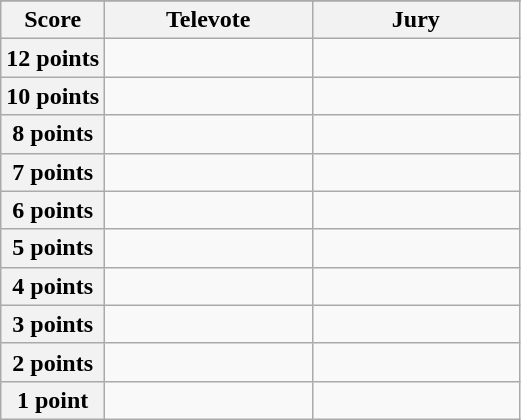<table class="wikitable">
<tr>
</tr>
<tr>
<th scope="col" width="20%">Score</th>
<th scope="col" width="40%">Televote</th>
<th scope="col" width="40%">Jury</th>
</tr>
<tr>
<th scope="row">12 points</th>
<td></td>
<td></td>
</tr>
<tr>
<th scope="row">10 points</th>
<td></td>
<td></td>
</tr>
<tr>
<th scope="row">8 points</th>
<td></td>
<td></td>
</tr>
<tr>
<th scope="row">7 points</th>
<td></td>
<td></td>
</tr>
<tr>
<th scope="row">6 points</th>
<td></td>
<td></td>
</tr>
<tr>
<th scope="row">5 points</th>
<td></td>
<td></td>
</tr>
<tr>
<th scope="row">4 points</th>
<td></td>
<td></td>
</tr>
<tr>
<th scope="row">3 points</th>
<td></td>
<td></td>
</tr>
<tr>
<th scope="row">2 points</th>
<td></td>
<td></td>
</tr>
<tr>
<th scope="row">1 point</th>
<td></td>
<td></td>
</tr>
</table>
